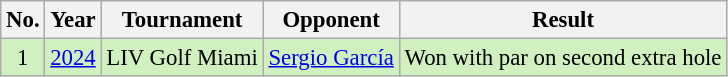<table class="wikitable" style="font-size:95%;">
<tr>
<th>No.</th>
<th>Year</th>
<th>Tournament</th>
<th>Opponent</th>
<th>Result</th>
</tr>
<tr style="background:#D0F0C0;">
<td align=center>1</td>
<td><a href='#'>2024</a></td>
<td>LIV Golf Miami</td>
<td> <a href='#'>Sergio García</a></td>
<td>Won with par on second extra hole</td>
</tr>
</table>
